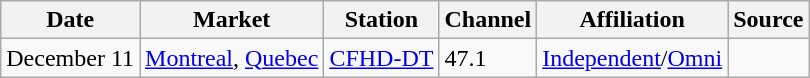<table class="wikitable">
<tr>
<th>Date</th>
<th>Market</th>
<th>Station</th>
<th>Channel</th>
<th>Affiliation</th>
<th>Source</th>
</tr>
<tr>
<td>December 11</td>
<td><a href='#'>Montreal</a>, <a href='#'>Quebec</a></td>
<td><a href='#'>CFHD-DT</a></td>
<td>47.1</td>
<td><a href='#'>Independent</a>/<a href='#'>Omni</a></td>
<td></td>
</tr>
</table>
